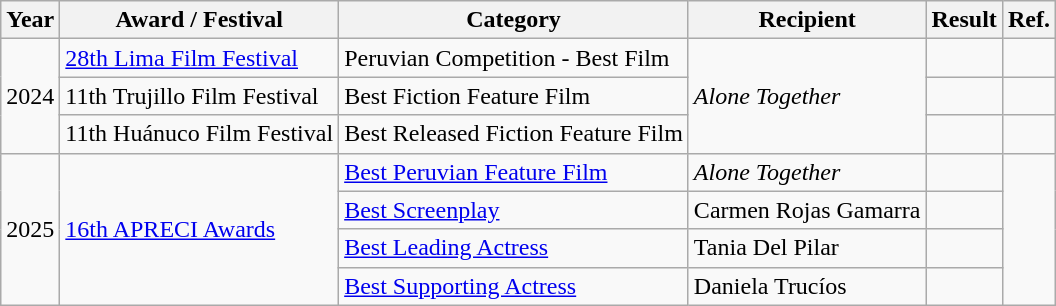<table class="wikitable">
<tr>
<th>Year</th>
<th>Award / Festival</th>
<th>Category</th>
<th>Recipient</th>
<th>Result</th>
<th>Ref.</th>
</tr>
<tr>
<td rowspan="3">2024</td>
<td><a href='#'>28th Lima Film Festival</a></td>
<td>Peruvian Competition - Best Film</td>
<td rowspan="3"><em>Alone Together</em></td>
<td></td>
<td></td>
</tr>
<tr>
<td>11th Trujillo Film Festival</td>
<td>Best Fiction Feature Film</td>
<td></td>
<td></td>
</tr>
<tr>
<td>11th Huánuco Film Festival</td>
<td>Best Released Fiction Feature Film</td>
<td></td>
<td></td>
</tr>
<tr>
<td rowspan="4">2025</td>
<td rowspan="4"><a href='#'>16th APRECI Awards</a></td>
<td><a href='#'>Best Peruvian Feature Film</a></td>
<td><em>Alone Together</em></td>
<td></td>
<td rowspan="4"></td>
</tr>
<tr>
<td><a href='#'>Best Screenplay</a></td>
<td>Carmen Rojas Gamarra</td>
<td></td>
</tr>
<tr>
<td><a href='#'>Best Leading Actress</a></td>
<td>Tania Del Pilar</td>
<td></td>
</tr>
<tr>
<td><a href='#'>Best Supporting Actress</a></td>
<td>Daniela Trucíos</td>
<td></td>
</tr>
</table>
